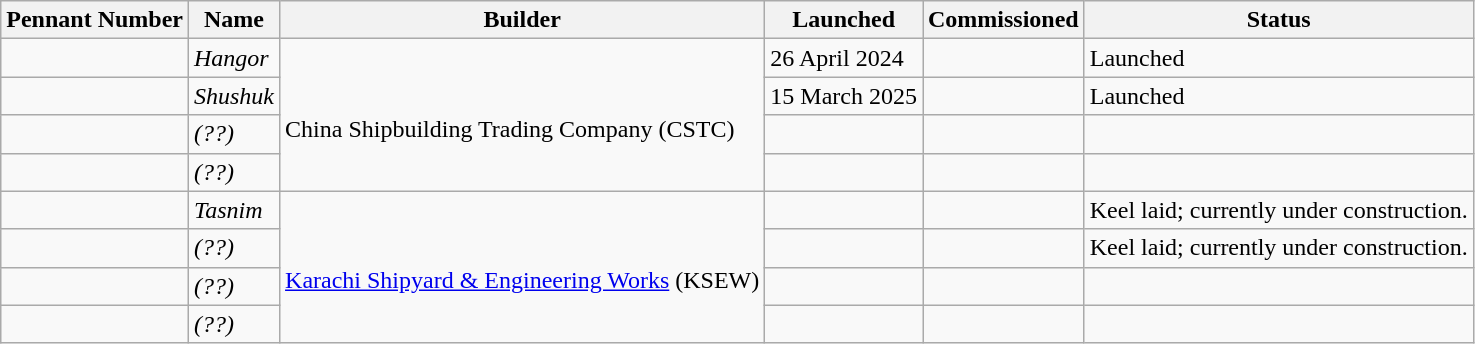<table class=wikitable>
<tr>
<th>Pennant Number</th>
<th>Name</th>
<th>Builder</th>
<th>Launched</th>
<th>Commissioned</th>
<th>Status</th>
</tr>
<tr>
<td></td>
<td><em>Hangor</em></td>
<td rowspan=4><br>China Shipbuilding Trading Company (CSTC)</td>
<td>26 April 2024</td>
<td></td>
<td>Launched</td>
</tr>
<tr>
<td></td>
<td><em>Shushuk</em></td>
<td>15 March 2025</td>
<td></td>
<td>Launched</td>
</tr>
<tr>
<td></td>
<td><em>(??)</em></td>
<td></td>
<td></td>
<td></td>
</tr>
<tr>
<td></td>
<td><em>(??)</em></td>
<td></td>
<td></td>
<td></td>
</tr>
<tr>
<td></td>
<td><em>Tasnim</em></td>
<td rowspan=4><br><a href='#'>Karachi Shipyard & Engineering Works</a> (KSEW)</td>
<td></td>
<td></td>
<td>Keel laid; currently under construction.</td>
</tr>
<tr>
<td></td>
<td><em>(??)</em></td>
<td></td>
<td></td>
<td>Keel laid; currently under construction.</td>
</tr>
<tr>
<td></td>
<td><em>(??)</em></td>
<td></td>
<td></td>
<td></td>
</tr>
<tr>
<td></td>
<td><em>(??)</em></td>
<td></td>
<td></td>
<td></td>
</tr>
</table>
